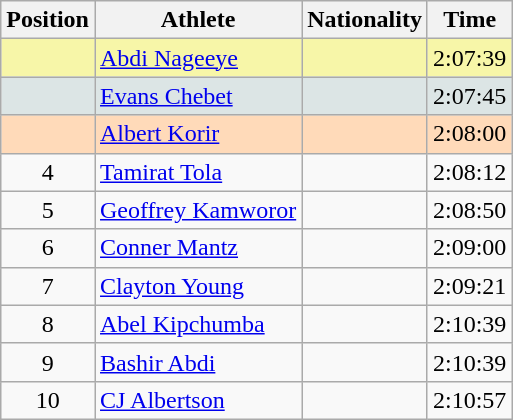<table class="wikitable sortable">
<tr>
<th scope="col">Position</th>
<th scope="col">Athlete</th>
<th scope="col">Nationality</th>
<th scope="col">Time</th>
</tr>
<tr bgcolor="#F7F6A8">
<td align=center></td>
<td><a href='#'>Abdi Nageeye </a></td>
<td></td>
<td>2:07:39</td>
</tr>
<tr bgcolor="#DCE5E5">
<td align=center></td>
<td><a href='#'>Evans Chebet</a></td>
<td></td>
<td>2:07:45</td>
</tr>
<tr bgcolor="#FFDAB9">
<td align=center></td>
<td><a href='#'>Albert Korir</a></td>
<td></td>
<td>2:08:00</td>
</tr>
<tr>
<td align=center>4</td>
<td><a href='#'>Tamirat Tola</a></td>
<td></td>
<td>2:08:12</td>
</tr>
<tr>
<td align=center>5</td>
<td><a href='#'>Geoffrey Kamworor</a></td>
<td></td>
<td>2:08:50</td>
</tr>
<tr>
<td align=center>6</td>
<td><a href='#'>Conner Mantz</a></td>
<td></td>
<td>2:09:00</td>
</tr>
<tr>
<td align=center>7</td>
<td><a href='#'>Clayton Young</a></td>
<td></td>
<td>2:09:21</td>
</tr>
<tr>
<td align=center>8</td>
<td><a href='#'>Abel Kipchumba</a></td>
<td></td>
<td>2:10:39</td>
</tr>
<tr>
<td align=center>9</td>
<td><a href='#'>Bashir Abdi</a></td>
<td></td>
<td>2:10:39</td>
</tr>
<tr>
<td align=center>10</td>
<td><a href='#'>CJ Albertson</a></td>
<td></td>
<td>2:10:57</td>
</tr>
</table>
